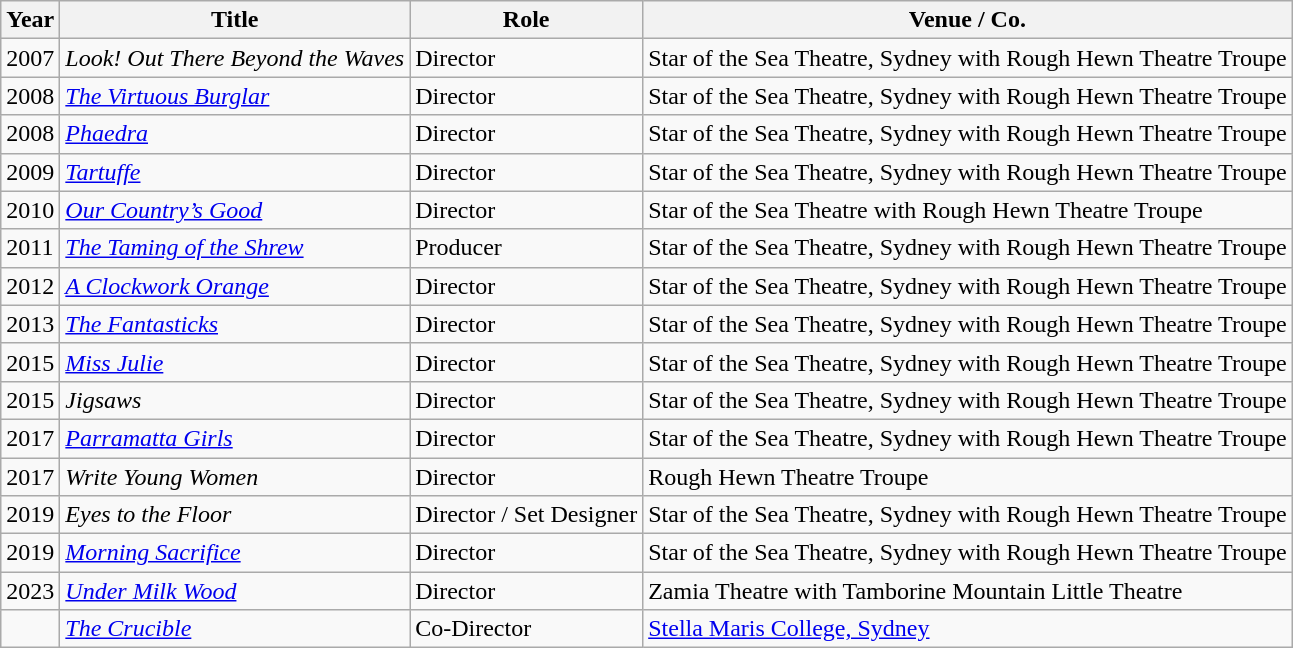<table class=wikitable>
<tr>
<th>Year</th>
<th>Title</th>
<th>Role</th>
<th>Venue / Co.</th>
</tr>
<tr>
<td>2007</td>
<td><em>Look! Out There Beyond the Waves</em></td>
<td>Director</td>
<td>Star of the Sea Theatre, Sydney with Rough Hewn Theatre Troupe</td>
</tr>
<tr>
<td>2008</td>
<td><em><a href='#'>The Virtuous Burglar</a></em></td>
<td>Director</td>
<td>Star of the Sea Theatre, Sydney with Rough Hewn Theatre Troupe</td>
</tr>
<tr>
<td>2008</td>
<td><em><a href='#'>Phaedra</a></em></td>
<td>Director</td>
<td>Star of the Sea Theatre, Sydney with Rough Hewn Theatre Troupe</td>
</tr>
<tr>
<td>2009</td>
<td><em><a href='#'>Tartuffe</a></em></td>
<td>Director</td>
<td>Star of the Sea Theatre, Sydney with Rough Hewn Theatre Troupe</td>
</tr>
<tr>
<td>2010</td>
<td><em><a href='#'>Our Country’s Good</a></em></td>
<td>Director</td>
<td>Star of the Sea Theatre with Rough Hewn Theatre Troupe</td>
</tr>
<tr>
<td>2011</td>
<td><em><a href='#'>The Taming of the Shrew</a></em></td>
<td>Producer</td>
<td>Star of the Sea Theatre, Sydney with Rough Hewn Theatre Troupe</td>
</tr>
<tr>
<td>2012</td>
<td><em><a href='#'>A Clockwork Orange</a></em></td>
<td>Director</td>
<td>Star of the Sea Theatre, Sydney with Rough Hewn Theatre Troupe</td>
</tr>
<tr>
<td>2013</td>
<td><em><a href='#'>The Fantasticks</a></em></td>
<td>Director</td>
<td>Star of the Sea Theatre, Sydney with Rough Hewn Theatre Troupe</td>
</tr>
<tr>
<td>2015</td>
<td><em><a href='#'>Miss Julie</a></em></td>
<td>Director</td>
<td>Star of the Sea Theatre, Sydney with Rough Hewn Theatre Troupe</td>
</tr>
<tr>
<td>2015</td>
<td><em>Jigsaws</em></td>
<td>Director</td>
<td>Star of the Sea Theatre, Sydney with Rough Hewn Theatre Troupe</td>
</tr>
<tr>
<td>2017</td>
<td><em><a href='#'>Parramatta Girls</a></em></td>
<td>Director</td>
<td>Star of the Sea Theatre, Sydney with Rough Hewn Theatre Troupe</td>
</tr>
<tr>
<td>2017</td>
<td><em>Write Young Women</em></td>
<td>Director</td>
<td>Rough Hewn Theatre Troupe</td>
</tr>
<tr>
<td>2019</td>
<td><em>Eyes to the Floor</em></td>
<td>Director / Set Designer</td>
<td>Star of the Sea Theatre, Sydney with Rough Hewn Theatre Troupe</td>
</tr>
<tr>
<td>2019</td>
<td><em><a href='#'>Morning Sacrifice</a></em></td>
<td>Director</td>
<td>Star of the Sea Theatre, Sydney with Rough Hewn Theatre Troupe</td>
</tr>
<tr>
<td>2023</td>
<td><em><a href='#'>Under Milk Wood</a></em></td>
<td>Director</td>
<td>Zamia Theatre with Tamborine Mountain Little Theatre</td>
</tr>
<tr>
<td></td>
<td><em><a href='#'>The Crucible</a></em></td>
<td>Co-Director</td>
<td><a href='#'>Stella Maris College, Sydney</a></td>
</tr>
</table>
